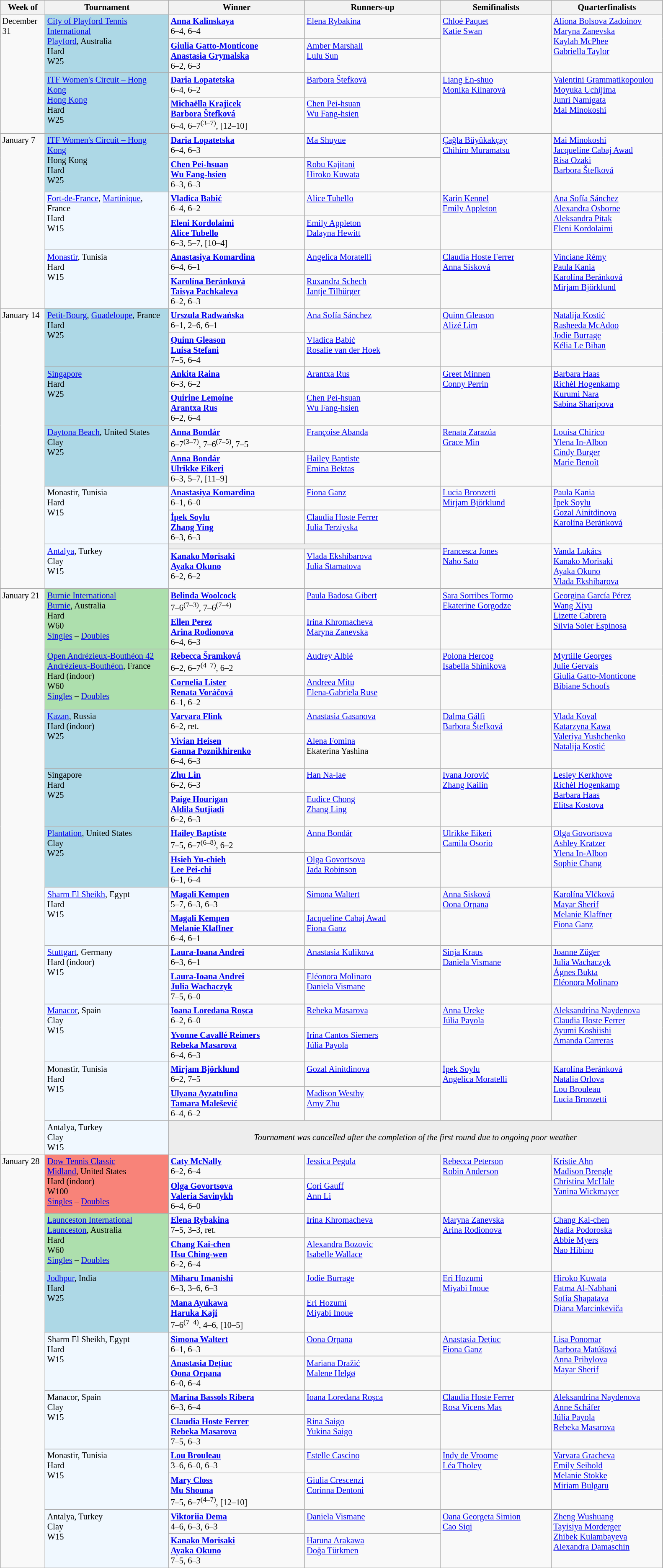<table class="wikitable" style="font-size:85%;">
<tr>
<th width="65">Week of</th>
<th style="width:190px;">Tournament</th>
<th style="width:210px;">Winner</th>
<th style="width:210px;">Runners-up</th>
<th style="width:170px;">Semifinalists</th>
<th style="width:170px;">Quarterfinalists</th>
</tr>
<tr valign=top>
<td rowspan=4>December 31</td>
<td rowspan="2" style="background:lightblue;"><a href='#'>City of Playford Tennis International</a> <br> <a href='#'>Playford</a>, Australia <br> Hard <br> W25 <br> </td>
<td><strong> <a href='#'>Anna Kalinskaya</a></strong> <br> 6–4, 6–4</td>
<td> <a href='#'>Elena Rybakina</a></td>
<td rowspan=2> <a href='#'>Chloé Paquet</a> <br>  <a href='#'>Katie Swan</a></td>
<td rowspan=2> <a href='#'>Aliona Bolsova Zadoinov</a> <br>  <a href='#'>Maryna Zanevska</a> <br>  <a href='#'>Kaylah McPhee</a> <br>  <a href='#'>Gabriella Taylor</a></td>
</tr>
<tr valign=top>
<td><strong> <a href='#'>Giulia Gatto-Monticone</a> <br>  <a href='#'>Anastasia Grymalska</a></strong> <br> 6–2, 6–3</td>
<td> <a href='#'>Amber Marshall</a> <br>  <a href='#'>Lulu Sun</a></td>
</tr>
<tr valign=top>
<td rowspan="2" style="background:lightblue;"><a href='#'>ITF Women's Circuit – Hong Kong</a> <br> <a href='#'>Hong Kong</a> <br> Hard <br> W25 <br> </td>
<td><strong> <a href='#'>Daria Lopatetska</a></strong> <br> 6–4, 6–2</td>
<td> <a href='#'>Barbora Štefková</a></td>
<td rowspan=2> <a href='#'>Liang En-shuo</a> <br>  <a href='#'>Monika Kilnarová</a></td>
<td rowspan=2> <a href='#'>Valentini Grammatikopoulou</a> <br>  <a href='#'>Moyuka Uchijima</a> <br>  <a href='#'>Junri Namigata</a> <br>  <a href='#'>Mai Minokoshi</a></td>
</tr>
<tr valign=top>
<td><strong> <a href='#'>Michaëlla Krajicek</a> <br>  <a href='#'>Barbora Štefková</a></strong> <br> 6–4, 6–7<sup>(3–7)</sup>, [12–10]</td>
<td> <a href='#'>Chen Pei-hsuan</a> <br>  <a href='#'>Wu Fang-hsien</a></td>
</tr>
<tr valign=top>
<td rowspan=6>January 7</td>
<td rowspan="2" style="background:lightblue;"><a href='#'>ITF Women's Circuit – Hong Kong</a> <br> Hong Kong <br> Hard <br> W25 <br> </td>
<td><strong> <a href='#'>Daria Lopatetska</a></strong> <br> 6–4, 6–3</td>
<td> <a href='#'>Ma Shuyue</a></td>
<td rowspan=2> <a href='#'>Çağla Büyükakçay</a> <br>  <a href='#'>Chihiro Muramatsu</a></td>
<td rowspan=2> <a href='#'>Mai Minokoshi</a> <br>   <a href='#'>Jacqueline Cabaj Awad</a> <br>  <a href='#'>Risa Ozaki</a> <br>  <a href='#'>Barbora Štefková</a></td>
</tr>
<tr valign=top>
<td><strong> <a href='#'>Chen Pei-hsuan</a> <br>  <a href='#'>Wu Fang-hsien</a></strong> <br> 6–3, 6–3</td>
<td> <a href='#'>Robu Kajitani</a> <br>  <a href='#'>Hiroko Kuwata</a></td>
</tr>
<tr valign=top>
<td rowspan="2" style="background:#f0f8ff;"><a href='#'>Fort-de-France</a>, <a href='#'>Martinique</a>, France <br> Hard <br> W15 <br> </td>
<td><strong> <a href='#'>Vladica Babić</a></strong> <br> 6–4, 6–2</td>
<td> <a href='#'>Alice Tubello</a></td>
<td rowspan=2> <a href='#'>Karin Kennel</a> <br>  <a href='#'>Emily Appleton</a></td>
<td rowspan=2> <a href='#'>Ana Sofía Sánchez</a> <br>  <a href='#'>Alexandra Osborne</a> <br>  <a href='#'>Aleksandra Pitak</a> <br>  <a href='#'>Eleni Kordolaimi</a></td>
</tr>
<tr valign=top>
<td><strong> <a href='#'>Eleni Kordolaimi</a> <br>  <a href='#'>Alice Tubello</a></strong> <br> 6–3, 5–7, [10–4]</td>
<td> <a href='#'>Emily Appleton</a> <br>  <a href='#'>Dalayna Hewitt</a></td>
</tr>
<tr valign=top>
<td rowspan="2" style="background:#f0f8ff;"><a href='#'>Monastir</a>, Tunisia <br> Hard <br> W15 <br> </td>
<td><strong> <a href='#'>Anastasiya Komardina</a></strong> <br> 6–4, 6–1</td>
<td> <a href='#'>Angelica Moratelli</a></td>
<td rowspan=2> <a href='#'>Claudia Hoste Ferrer</a> <br>   <a href='#'>Anna Sisková</a></td>
<td rowspan=2> <a href='#'>Vinciane Rémy</a> <br>  <a href='#'>Paula Kania</a> <br>  <a href='#'>Karolína Beránková</a> <br>  <a href='#'>Mirjam Björklund</a></td>
</tr>
<tr valign=top>
<td><strong> <a href='#'>Karolína Beránková</a> <br>  <a href='#'>Taisya Pachkaleva</a></strong> <br> 6–2, 6–3</td>
<td> <a href='#'>Ruxandra Schech</a> <br>  <a href='#'>Jantje Tilbürger</a></td>
</tr>
<tr valign=top>
<td rowspan=10>January 14</td>
<td rowspan="2" style="background:lightblue;"><a href='#'>Petit-Bourg</a>, <a href='#'>Guadeloupe</a>, France <br> Hard <br> W25 <br> </td>
<td><strong> <a href='#'>Urszula Radwańska</a></strong> <br> 6–1, 2–6, 6–1</td>
<td> <a href='#'>Ana Sofía Sánchez</a></td>
<td rowspan=2> <a href='#'>Quinn Gleason</a> <br>  <a href='#'>Alizé Lim</a></td>
<td rowspan=2> <a href='#'>Natalija Kostić</a> <br>  <a href='#'>Rasheeda McAdoo</a> <br>  <a href='#'>Jodie Burrage</a> <br>  <a href='#'>Kélia Le Bihan</a></td>
</tr>
<tr valign=top>
<td><strong> <a href='#'>Quinn Gleason</a> <br>  <a href='#'>Luisa Stefani</a></strong> <br> 7–5, 6–4</td>
<td> <a href='#'>Vladica Babić</a> <br>  <a href='#'>Rosalie van der Hoek</a></td>
</tr>
<tr valign=top>
<td rowspan="2" style="background:lightblue;"><a href='#'>Singapore</a> <br> Hard <br> W25 <br> </td>
<td><strong> <a href='#'>Ankita Raina</a></strong> <br> 6–3, 6–2</td>
<td> <a href='#'>Arantxa Rus</a></td>
<td rowspan=2> <a href='#'>Greet Minnen</a> <br>  <a href='#'>Conny Perrin</a></td>
<td rowspan=2> <a href='#'>Barbara Haas</a> <br>  <a href='#'>Richèl Hogenkamp</a> <br>  <a href='#'>Kurumi Nara</a> <br>  <a href='#'>Sabina Sharipova</a></td>
</tr>
<tr valign=top>
<td><strong> <a href='#'>Quirine Lemoine</a> <br>  <a href='#'>Arantxa Rus</a></strong> <br> 6–2, 6–4</td>
<td> <a href='#'>Chen Pei-hsuan</a> <br>  <a href='#'>Wu Fang-hsien</a></td>
</tr>
<tr valign=top>
<td rowspan="2" style="background:lightblue;"><a href='#'>Daytona Beach</a>, United States <br> Clay <br> W25 <br> </td>
<td><strong> <a href='#'>Anna Bondár</a></strong> <br> 6–7<sup>(3–7)</sup>, 7–6<sup>(7–5)</sup>, 7–5</td>
<td> <a href='#'>Françoise Abanda</a></td>
<td rowspan=2> <a href='#'>Renata Zarazúa</a> <br>  <a href='#'>Grace Min</a></td>
<td rowspan=2> <a href='#'>Louisa Chirico</a> <br>  <a href='#'>Ylena In-Albon</a> <br>  <a href='#'>Cindy Burger</a> <br>  <a href='#'>Marie Benoît</a></td>
</tr>
<tr valign=top>
<td><strong> <a href='#'>Anna Bondár</a> <br>  <a href='#'>Ulrikke Eikeri</a></strong> <br> 6–3, 5–7, [11–9]</td>
<td> <a href='#'>Hailey Baptiste</a> <br>  <a href='#'>Emina Bektas</a></td>
</tr>
<tr valign=top>
<td rowspan="2" style="background:#f0f8ff;">Monastir, Tunisia <br> Hard <br> W15 <br> </td>
<td><strong> <a href='#'>Anastasiya Komardina</a></strong> <br> 6–1, 6–0</td>
<td> <a href='#'>Fiona Ganz</a></td>
<td rowspan=2> <a href='#'>Lucia Bronzetti</a> <br>  <a href='#'>Mirjam Björklund</a></td>
<td rowspan=2> <a href='#'>Paula Kania</a> <br>  <a href='#'>İpek Soylu</a> <br>  <a href='#'>Gozal Ainitdinova</a> <br>  <a href='#'>Karolína Beránková</a></td>
</tr>
<tr valign=top>
<td><strong> <a href='#'>İpek Soylu</a> <br>  <a href='#'>Zhang Ying</a></strong> <br> 6–3, 6–3</td>
<td> <a href='#'>Claudia Hoste Ferrer</a> <br>  <a href='#'>Julia Terziyska</a></td>
</tr>
<tr valign=top>
<td rowspan="2" style="background:#f0f8ff;"><a href='#'>Antalya</a>, Turkey <br> Clay <br> W15 <br> </td>
<td colspan=2 style="text-align:center; background:#ededed;"></td>
<td rowspan=2> <a href='#'>Francesca Jones</a> <br>  <a href='#'>Naho Sato</a></td>
<td rowspan=2> <a href='#'>Vanda Lukács</a> <br>  <a href='#'>Kanako Morisaki</a> <br>  <a href='#'>Ayaka Okuno</a> <br>  <a href='#'>Vlada Ekshibarova</a></td>
</tr>
<tr valign=top>
<td><strong> <a href='#'>Kanako Morisaki</a> <br>  <a href='#'>Ayaka Okuno</a></strong> <br> 6–2, 6–2</td>
<td> <a href='#'>Vlada Ekshibarova</a> <br>  <a href='#'>Julia Stamatova</a></td>
</tr>
<tr valign=top>
<td rowspan=19>January 21</td>
<td rowspan="2" style="background:#addfad;"><a href='#'>Burnie International</a> <br> <a href='#'>Burnie</a>, Australia <br> Hard <br> W60 <br> <a href='#'>Singles</a> – <a href='#'>Doubles</a></td>
<td><strong> <a href='#'>Belinda Woolcock</a></strong> <br> 7–6<sup>(7–3)</sup>, 7–6<sup>(7–4)</sup></td>
<td> <a href='#'>Paula Badosa Gibert</a></td>
<td rowspan=2> <a href='#'>Sara Sorribes Tormo</a> <br>  <a href='#'>Ekaterine Gorgodze</a></td>
<td rowspan=2> <a href='#'>Georgina García Pérez</a> <br>  <a href='#'>Wang Xiyu</a> <br>  <a href='#'>Lizette Cabrera</a> <br>  <a href='#'>Sílvia Soler Espinosa</a></td>
</tr>
<tr valign=top>
<td><strong> <a href='#'>Ellen Perez</a> <br>  <a href='#'>Arina Rodionova</a></strong> <br> 6–4, 6–3</td>
<td> <a href='#'>Irina Khromacheva</a> <br>  <a href='#'>Maryna Zanevska</a></td>
</tr>
<tr valign=top>
<td rowspan="2" style="background:#addfad;"><a href='#'>Open Andrézieux-Bouthéon 42</a> <br> <a href='#'>Andrézieux-Bouthéon</a>, France <br> Hard (indoor) <br> W60 <br> <a href='#'>Singles</a> – <a href='#'>Doubles</a></td>
<td><strong> <a href='#'>Rebecca Šramková</a></strong> <br> 6–2, 6–7<sup>(4–7)</sup>, 6–2</td>
<td> <a href='#'>Audrey Albié</a></td>
<td rowspan=2> <a href='#'>Polona Hercog</a> <br>  <a href='#'>Isabella Shinikova</a></td>
<td rowspan=2> <a href='#'>Myrtille Georges</a> <br>  <a href='#'>Julie Gervais</a> <br>  <a href='#'>Giulia Gatto-Monticone</a> <br>  <a href='#'>Bibiane Schoofs</a></td>
</tr>
<tr valign=top>
<td><strong> <a href='#'>Cornelia Lister</a> <br>  <a href='#'>Renata Voráčová</a></strong> <br> 6–1, 6–2</td>
<td> <a href='#'>Andreea Mitu</a> <br>  <a href='#'>Elena-Gabriela Ruse</a></td>
</tr>
<tr valign=top>
<td rowspan="2" style="background:lightblue;"><a href='#'>Kazan</a>, Russia <br> Hard (indoor) <br> W25 <br> </td>
<td><strong> <a href='#'>Varvara Flink</a></strong> <br> 6–2, ret.</td>
<td> <a href='#'>Anastasia Gasanova</a></td>
<td rowspan=2> <a href='#'>Dalma Gálfi</a> <br>  <a href='#'>Barbora Štefková</a></td>
<td rowspan=2> <a href='#'>Vlada Koval</a> <br>  <a href='#'>Katarzyna Kawa</a> <br>  <a href='#'>Valeriya Yushchenko</a> <br>  <a href='#'>Natalija Kostić</a></td>
</tr>
<tr valign=top>
<td><strong> <a href='#'>Vivian Heisen</a> <br>   <a href='#'>Ganna Poznikhirenko</a></strong> <br> 6–4, 6–3</td>
<td> <a href='#'>Alena Fomina</a> <br>   Ekaterina Yashina</td>
</tr>
<tr valign=top>
<td rowspan="2" style="background:lightblue;">Singapore <br> Hard <br> W25 <br> </td>
<td><strong> <a href='#'> Zhu Lin</a></strong> <br> 6–2, 6–3</td>
<td> <a href='#'>Han Na-lae</a></td>
<td rowspan=2> <a href='#'>Ivana Jorović</a> <br>  <a href='#'>Zhang Kailin</a></td>
<td rowspan=2> <a href='#'>Lesley Kerkhove</a> <br>  <a href='#'>Richèl Hogenkamp</a> <br>  <a href='#'>Barbara Haas</a> <br>  <a href='#'>Elitsa Kostova</a></td>
</tr>
<tr valign=top>
<td><strong> <a href='#'>Paige Hourigan</a> <br>  <a href='#'>Aldila Sutjiadi</a></strong> <br> 6–2, 6–3</td>
<td> <a href='#'>Eudice Chong</a> <br>  <a href='#'>Zhang Ling</a></td>
</tr>
<tr valign=top>
<td rowspan="2" style="background:lightblue;"><a href='#'>Plantation</a>, United States <br> Clay <br> W25 <br> </td>
<td><strong> <a href='#'>Hailey Baptiste</a></strong> <br> 7–5, 6–7<sup>(6–8)</sup>, 6–2</td>
<td> <a href='#'>Anna Bondár</a></td>
<td rowspan=2> <a href='#'>Ulrikke Eikeri</a> <br>  <a href='#'>Camila Osorio</a></td>
<td rowspan=2> <a href='#'>Olga Govortsova</a> <br>  <a href='#'>Ashley Kratzer</a> <br>  <a href='#'>Ylena In-Albon</a> <br>  <a href='#'>Sophie Chang</a></td>
</tr>
<tr valign=top>
<td><strong> <a href='#'>Hsieh Yu-chieh</a> <br>  <a href='#'>Lee Pei-chi</a></strong> <br> 6–1, 6–4</td>
<td> <a href='#'>Olga Govortsova</a> <br>  <a href='#'>Jada Robinson</a></td>
</tr>
<tr valign=top>
<td rowspan="2" style="background:#f0f8ff;"><a href='#'>Sharm El Sheikh</a>, Egypt <br> Hard <br> W15 <br> </td>
<td><strong> <a href='#'>Magali Kempen</a></strong> <br> 5–7, 6–3, 6–3</td>
<td> <a href='#'>Simona Waltert</a></td>
<td rowspan=2> <a href='#'>Anna Sisková</a> <br>  <a href='#'>Oona Orpana</a></td>
<td rowspan=2> <a href='#'>Karolína Vlčková</a> <br>  <a href='#'>Mayar Sherif</a> <br>  <a href='#'>Melanie Klaffner</a> <br>  <a href='#'>Fiona Ganz</a></td>
</tr>
<tr valign=top>
<td><strong> <a href='#'>Magali Kempen</a> <br>  <a href='#'>Melanie Klaffner</a></strong> <br> 6–4, 6–1</td>
<td> <a href='#'>Jacqueline Cabaj Awad</a> <br>  <a href='#'>Fiona Ganz</a></td>
</tr>
<tr valign=top>
<td rowspan="2" style="background:#f0f8ff;"><a href='#'>Stuttgart</a>, Germany <br> Hard (indoor) <br> W15 <br> </td>
<td><strong> <a href='#'>Laura-Ioana Andrei</a></strong> <br> 6–3, 6–1</td>
<td> <a href='#'>Anastasia Kulikova</a></td>
<td rowspan=2> <a href='#'>Sinja Kraus</a> <br>  <a href='#'>Daniela Vismane</a></td>
<td rowspan=2> <a href='#'>Joanne Züger</a> <br>  <a href='#'>Julia Wachaczyk</a> <br>  <a href='#'>Ágnes Bukta</a> <br>  <a href='#'>Eléonora Molinaro</a></td>
</tr>
<tr valign=top>
<td><strong> <a href='#'>Laura-Ioana Andrei</a> <br>  <a href='#'>Julia Wachaczyk</a></strong> <br> 7–5, 6–0</td>
<td> <a href='#'>Eléonora Molinaro</a> <br>  <a href='#'>Daniela Vismane</a></td>
</tr>
<tr valign=top>
<td rowspan="2" style="background:#f0f8ff;"><a href='#'>Manacor</a>, Spain <br> Clay <br> W15 <br> </td>
<td><strong> <a href='#'>Ioana Loredana Roșca</a></strong> <br> 6–2, 6–0</td>
<td> <a href='#'>Rebeka Masarova</a></td>
<td rowspan=2> <a href='#'>Anna Ureke</a> <br>  <a href='#'>Júlia Payola</a></td>
<td rowspan=2> <a href='#'>Aleksandrina Naydenova</a> <br>  <a href='#'>Claudia Hoste Ferrer</a> <br>  <a href='#'>Ayumi Koshiishi</a> <br>  <a href='#'>Amanda Carreras</a></td>
</tr>
<tr valign=top>
<td><strong> <a href='#'>Yvonne Cavallé Reimers</a> <br>  <a href='#'>Rebeka Masarova</a></strong> <br> 6–4, 6–3</td>
<td> <a href='#'>Irina Cantos Siemers</a> <br>  <a href='#'>Júlia Payola</a></td>
</tr>
<tr valign=top>
<td rowspan="2" style="background:#f0f8ff;">Monastir, Tunisia <br> Hard <br> W15 <br> </td>
<td><strong> <a href='#'>Mirjam Björklund</a></strong> <br> 6–2, 7–5</td>
<td> <a href='#'>Gozal Ainitdinova</a></td>
<td rowspan=2> <a href='#'>İpek Soylu</a> <br>  <a href='#'>Angelica Moratelli</a></td>
<td rowspan=2> <a href='#'>Karolína Beránková</a> <br>  <a href='#'>Natalia Orlova</a> <br>  <a href='#'>Lou Brouleau</a> <br>  <a href='#'>Lucia Bronzetti</a></td>
</tr>
<tr valign=top>
<td><strong> <a href='#'>Ulyana Ayzatulina</a> <br>  <a href='#'>Tamara Malešević</a></strong> <br> 6–4, 6–2</td>
<td> <a href='#'>Madison Westby</a> <br>  <a href='#'>Amy Zhu</a></td>
</tr>
<tr valign=top>
<td style="background:#f0f8ff;">Antalya, Turkey <br> Clay <br> W15 <br> </td>
<td colspan=6 style="text-align:center; background:#ededed;"><br> <em>Tournament was cancelled after the completion of the first round due to ongoing poor weather</em></td>
</tr>
<tr valign=top>
<td rowspan=14>January 28</td>
<td rowspan="2" style="background:#f88379;"><a href='#'>Dow Tennis Classic</a> <br> <a href='#'>Midland</a>, United States <br> Hard (indoor) <br> W100 <br> <a href='#'>Singles</a> – <a href='#'>Doubles</a></td>
<td><strong> <a href='#'>Caty McNally</a></strong> <br> 6–2, 6–4</td>
<td> <a href='#'>Jessica Pegula</a></td>
<td rowspan=2> <a href='#'>Rebecca Peterson</a> <br>  <a href='#'>Robin Anderson</a></td>
<td rowspan=2> <a href='#'>Kristie Ahn</a> <br>  <a href='#'>Madison Brengle</a>  <br>  <a href='#'>Christina McHale</a> <br>  <a href='#'>Yanina Wickmayer</a></td>
</tr>
<tr valign=top>
<td> <strong><a href='#'>Olga Govortsova</a></strong> <br>  <strong><a href='#'>Valeria Savinykh</a></strong> <br> 6–4, 6–0</td>
<td> <a href='#'>Cori Gauff</a> <br>  <a href='#'>Ann Li</a></td>
</tr>
<tr valign=top>
<td rowspan="2" style="background:#addfad;"><a href='#'>Launceston International</a> <br> <a href='#'>Launceston</a>, Australia <br> Hard <br> W60 <br> <a href='#'>Singles</a> – <a href='#'>Doubles</a></td>
<td><strong> <a href='#'>Elena Rybakina</a></strong> <br> 7–5, 3–3, ret.</td>
<td> <a href='#'>Irina Khromacheva</a></td>
<td rowspan=2> <a href='#'>Maryna Zanevska</a> <br>  <a href='#'>Arina Rodionova</a></td>
<td rowspan=2> <a href='#'>Chang Kai-chen</a> <br>  <a href='#'>Nadia Podoroska</a> <br>  <a href='#'>Abbie Myers</a><br>  <a href='#'>Nao Hibino</a></td>
</tr>
<tr valign=top>
<td><strong> <a href='#'>Chang Kai-chen</a> <br>  <a href='#'>Hsu Ching-wen</a></strong> <br> 6–2, 6–4</td>
<td> <a href='#'>Alexandra Bozovic</a> <br>  <a href='#'>Isabelle Wallace</a></td>
</tr>
<tr valign=top>
<td rowspan="2" style="background:lightblue;"><a href='#'>Jodhpur</a>, India <br> Hard <br> W25 <br> </td>
<td><strong> <a href='#'>Miharu Imanishi</a></strong> <br> 6–3, 3–6, 6–3</td>
<td> <a href='#'>Jodie Burrage</a></td>
<td rowspan=2> <a href='#'>Eri Hozumi</a> <br>  <a href='#'>Miyabi Inoue</a></td>
<td rowspan=2> <a href='#'>Hiroko Kuwata</a> <br>  <a href='#'>Fatma Al-Nabhani</a> <br>  <a href='#'>Sofia Shapatava</a> <br>  <a href='#'>Diāna Marcinkēviča</a></td>
</tr>
<tr valign=top>
<td><strong> <a href='#'>Mana Ayukawa</a> <br>  <a href='#'>Haruka Kaji</a></strong> <br> 7–6<sup>(7–4)</sup>, 4–6, [10–5]</td>
<td> <a href='#'>Eri Hozumi</a> <br>  <a href='#'>Miyabi Inoue</a></td>
</tr>
<tr valign=top>
<td rowspan="2" style="background:#f0f8ff;">Sharm El Sheikh, Egypt <br> Hard <br> W15 <br> </td>
<td><strong> <a href='#'>Simona Waltert</a></strong> <br> 6–1, 6–3</td>
<td> <a href='#'>Oona Orpana</a></td>
<td rowspan=2> <a href='#'>Anastasia Dețiuc</a> <br>  <a href='#'>Fiona Ganz</a></td>
<td rowspan=2> <a href='#'>Lisa Ponomar</a> <br>  <a href='#'>Barbora Matúšová</a> <br>  <a href='#'>Anna Pribylova</a> <br>  <a href='#'>Mayar Sherif</a></td>
</tr>
<tr valign=top>
<td><strong> <a href='#'>Anastasia Dețiuc</a> <br>  <a href='#'>Oona Orpana</a></strong> <br> 6–0, 6–4</td>
<td> <a href='#'>Mariana Dražić</a> <br>  <a href='#'>Malene Helgø</a></td>
</tr>
<tr valign=top>
<td rowspan="2" style="background:#f0f8ff;">Manacor, Spain <br> Clay <br> W15 <br> </td>
<td><strong> <a href='#'>Marina Bassols Ribera</a></strong> <br> 6–3, 6–4</td>
<td> <a href='#'>Ioana Loredana Roșca</a></td>
<td rowspan=2> <a href='#'>Claudia Hoste Ferrer</a> <br>  <a href='#'>Rosa Vicens Mas</a></td>
<td rowspan=2> <a href='#'>Aleksandrina Naydenova</a> <br>  <a href='#'>Anne Schäfer</a> <br>  <a href='#'>Júlia Payola</a> <br>  <a href='#'>Rebeka Masarova</a></td>
</tr>
<tr valign=top>
<td> <strong><a href='#'>Claudia Hoste Ferrer</a></strong> <br>  <strong><a href='#'>Rebeka Masarova</a></strong> <br> 7–5, 6–3</td>
<td> <a href='#'>Rina Saigo</a> <br>  <a href='#'>Yukina Saigo</a></td>
</tr>
<tr valign=top>
<td rowspan="2" style="background:#f0f8ff;">Monastir, Tunisia <br> Hard <br> W15 <br> </td>
<td><strong> <a href='#'>Lou Brouleau</a></strong> <br> 3–6, 6–0, 6–3</td>
<td> <a href='#'>Estelle Cascino</a></td>
<td rowspan=2> <a href='#'>Indy de Vroome</a> <br>  <a href='#'>Léa Tholey</a></td>
<td rowspan=2> <a href='#'>Varvara Gracheva</a> <br>  <a href='#'>Emily Seibold</a> <br>  <a href='#'>Melanie Stokke</a> <br>  <a href='#'>Miriam Bulgaru</a></td>
</tr>
<tr valign=top>
<td><strong> <a href='#'>Mary Closs</a> <br>  <a href='#'>Mu Shouna</a></strong> <br> 7–5, 6–7<sup>(4–7)</sup>, [12–10]</td>
<td> <a href='#'>Giulia Crescenzi</a> <br>  <a href='#'>Corinna Dentoni</a></td>
</tr>
<tr valign=top>
<td rowspan="2" style="background:#f0f8ff;">Antalya, Turkey <br> Clay <br> W15 <br> </td>
<td><strong> <a href='#'>Viktoriia Dema</a></strong> <br> 4–6, 6–3, 6–3</td>
<td> <a href='#'>Daniela Vismane</a></td>
<td rowspan=2> <a href='#'>Oana Georgeta Simion</a> <br>  <a href='#'>Cao Siqi</a></td>
<td rowspan=2> <a href='#'>Zheng Wushuang</a> <br>  <a href='#'>Tayisiya Morderger</a> <br>  <a href='#'>Zhibek Kulambayeva</a> <br>  <a href='#'>Alexandra Damaschin</a></td>
</tr>
<tr valign=top>
<td><strong> <a href='#'>Kanako Morisaki</a> <br>  <a href='#'>Ayaka Okuno</a></strong> <br> 7–5, 6–3</td>
<td> <a href='#'>Haruna Arakawa</a> <br>  <a href='#'>Doğa Türkmen</a></td>
</tr>
<tr valign=top>
</tr>
</table>
